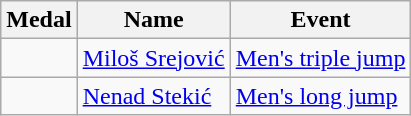<table class="wikitable sortable" style="font-size:100%">
<tr>
<th>Medal</th>
<th>Name</th>
<th>Event</th>
</tr>
<tr>
<td align=center></td>
<td><a href='#'>Miloš Srejović</a></td>
<td><a href='#'>Men's triple jump</a></td>
</tr>
<tr>
<td align=center></td>
<td><a href='#'>Nenad Stekić</a></td>
<td><a href='#'>Men's long jump</a></td>
</tr>
</table>
